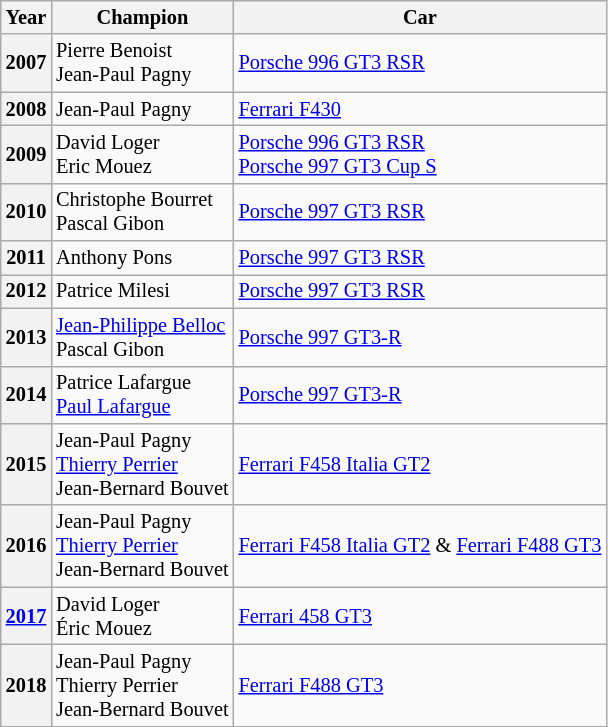<table class="wikitable" style="font-size:85%">
<tr>
<th>Year</th>
<th>Champion</th>
<th>Car</th>
</tr>
<tr>
<th>2007</th>
<td> Pierre Benoist<br> Jean-Paul Pagny</td>
<td><a href='#'>Porsche 996 GT3 RSR</a></td>
</tr>
<tr>
<th>2008</th>
<td> Jean-Paul Pagny</td>
<td><a href='#'>Ferrari F430</a></td>
</tr>
<tr>
<th>2009</th>
<td> David Loger<br> Eric Mouez</td>
<td><a href='#'>Porsche 996 GT3 RSR</a><br> <a href='#'>Porsche 997 GT3 Cup S</a></td>
</tr>
<tr>
<th>2010</th>
<td> Christophe Bourret<br> Pascal Gibon</td>
<td><a href='#'>Porsche 997 GT3 RSR</a></td>
</tr>
<tr>
<th>2011</th>
<td> Anthony Pons</td>
<td><a href='#'>Porsche 997 GT3 RSR</a></td>
</tr>
<tr>
<th>2012</th>
<td> Patrice Milesi</td>
<td><a href='#'>Porsche 997 GT3 RSR</a></td>
</tr>
<tr>
<th>2013</th>
<td> <a href='#'>Jean-Philippe Belloc</a><br> Pascal Gibon</td>
<td><a href='#'>Porsche 997 GT3-R</a></td>
</tr>
<tr>
<th>2014</th>
<td> Patrice Lafargue<br> <a href='#'>Paul Lafargue</a></td>
<td><a href='#'>Porsche 997 GT3-R</a></td>
</tr>
<tr>
<th>2015</th>
<td> Jean-Paul Pagny<br> <a href='#'>Thierry Perrier</a><br> Jean-Bernard Bouvet</td>
<td><a href='#'>Ferrari F458 Italia GT2</a></td>
</tr>
<tr>
<th>2016</th>
<td> Jean-Paul Pagny<br> <a href='#'>Thierry Perrier</a><br> Jean-Bernard Bouvet</td>
<td><a href='#'>Ferrari F458 Italia GT2</a> & <a href='#'>Ferrari F488 GT3</a></td>
</tr>
<tr>
<th><a href='#'>2017</a></th>
<td> David Loger<br>  Éric Mouez</td>
<td><a href='#'>Ferrari 458 GT3</a></td>
</tr>
<tr>
<th>2018</th>
<td> Jean-Paul Pagny<br>  Thierry Perrier<br>  Jean-Bernard Bouvet</td>
<td><a href='#'>Ferrari F488 GT3</a></td>
</tr>
</table>
